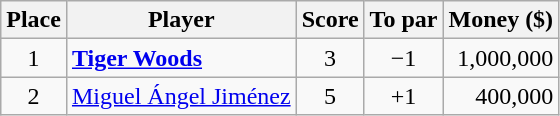<table class="wikitable">
<tr>
<th>Place</th>
<th>Player</th>
<th>Score</th>
<th>To par</th>
<th>Money ($)</th>
</tr>
<tr>
<td align=center>1</td>
<td> <strong><a href='#'>Tiger Woods</a></strong></td>
<td align="center">3</td>
<td align=center>−1</td>
<td align=right>1,000,000</td>
</tr>
<tr>
<td align=center>2</td>
<td> <a href='#'>Miguel Ángel Jiménez</a></td>
<td align="center">5</td>
<td align=center>+1</td>
<td align=right>400,000</td>
</tr>
</table>
